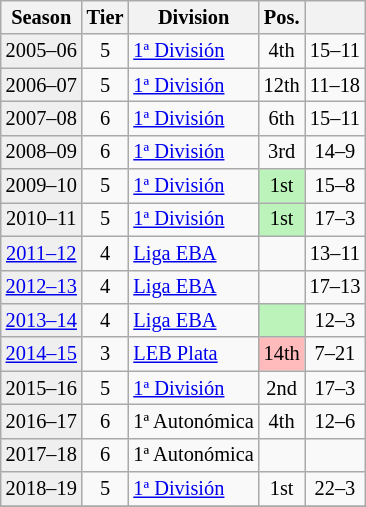<table class="wikitable" style="font-size:85%; text-align:center">
<tr>
<th>Season</th>
<th>Tier</th>
<th>Division</th>
<th>Pos.</th>
<th></th>
</tr>
<tr>
<td bgcolor=#efefef>2005–06</td>
<td>5</td>
<td align=left><a href='#'>1ª División</a></td>
<td>4th</td>
<td>15–11</td>
</tr>
<tr>
<td bgcolor=#efefef>2006–07</td>
<td>5</td>
<td align=left><a href='#'>1ª División</a></td>
<td>12th</td>
<td>11–18</td>
</tr>
<tr>
<td bgcolor=#efefef>2007–08</td>
<td>6</td>
<td align=left><a href='#'>1ª División</a></td>
<td>6th</td>
<td>15–11</td>
</tr>
<tr>
<td bgcolor=#efefef>2008–09</td>
<td>6</td>
<td align=left><a href='#'>1ª División</a></td>
<td>3rd</td>
<td>14–9</td>
</tr>
<tr>
<td bgcolor=#efefef>2009–10</td>
<td>5</td>
<td align=left><a href='#'>1ª División</a></td>
<td bgcolor=#BBF3BB>1st</td>
<td>15–8</td>
</tr>
<tr>
<td bgcolor=#efefef>2010–11</td>
<td>5</td>
<td align=left><a href='#'>1ª División</a></td>
<td bgcolor=#BBF3BB>1st</td>
<td>17–3</td>
</tr>
<tr>
<td bgcolor=#efefef><a href='#'>2011–12</a></td>
<td>4</td>
<td align=left><a href='#'>Liga EBA</a></td>
<td></td>
<td>13–11</td>
</tr>
<tr>
<td bgcolor=#efefef><a href='#'>2012–13</a></td>
<td>4</td>
<td align=left><a href='#'>Liga EBA</a></td>
<td></td>
<td>17–13</td>
</tr>
<tr>
<td bgcolor=#efefef><a href='#'>2013–14</a></td>
<td>4</td>
<td align=left><a href='#'>Liga EBA</a></td>
<td bgcolor=#BBF3BB></td>
<td>12–3</td>
</tr>
<tr>
<td bgcolor=#efefef><a href='#'>2014–15</a></td>
<td>3</td>
<td align=left><a href='#'>LEB Plata</a></td>
<td bgcolor=#FFBBBB>14th</td>
<td>7–21</td>
</tr>
<tr>
<td bgcolor=#efefef>2015–16</td>
<td>5</td>
<td align=left><a href='#'>1ª División</a></td>
<td>2nd</td>
<td>17–3</td>
</tr>
<tr>
<td bgcolor=#efefef>2016–17</td>
<td>6</td>
<td align=left>1ª Autonómica</td>
<td>4th</td>
<td>12–6</td>
</tr>
<tr>
<td bgcolor=#efefef>2017–18</td>
<td>6</td>
<td align=left>1ª Autonómica</td>
<td></td>
<td></td>
</tr>
<tr>
<td bgcolor=#efefef>2018–19</td>
<td>5</td>
<td align=left><a href='#'>1ª División</a></td>
<td>1st</td>
<td>22–3</td>
</tr>
<tr>
</tr>
</table>
